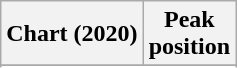<table class="wikitable sortable plainrowheaders" style="text-align:center">
<tr>
<th>Chart (2020)</th>
<th>Peak<br>position</th>
</tr>
<tr>
</tr>
<tr>
</tr>
</table>
